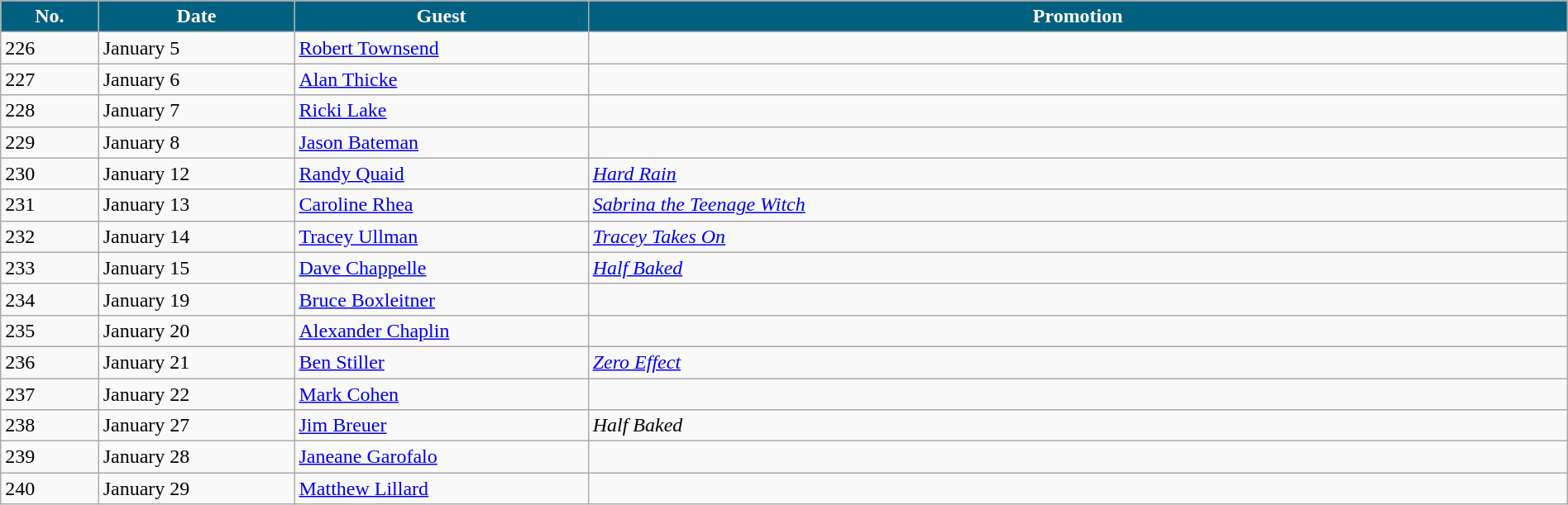<table class="wikitable" width="100%">
<tr>
<th width="5%" style="background:#006080; color:#FFFFFF"><abbr>No.</abbr></th>
<th width="10%" style="background:#006080; color:#FFFFFF">Date</th>
<th width="15%" style="background:#006080; color:#FFFFFF">Guest</th>
<th width="50%" style="background:#006080; color:#FFFFFF">Promotion</th>
</tr>
<tr>
<td>226</td>
<td>January 5</td>
<td><a href='#'>Robert Townsend</a></td>
<td></td>
</tr>
<tr>
<td>227</td>
<td>January 6</td>
<td><a href='#'>Alan Thicke</a></td>
<td></td>
</tr>
<tr>
<td>228</td>
<td>January 7</td>
<td><a href='#'>Ricki Lake</a></td>
<td></td>
</tr>
<tr>
<td>229</td>
<td>January 8</td>
<td><a href='#'>Jason Bateman</a></td>
<td></td>
</tr>
<tr>
<td>230</td>
<td>January 12</td>
<td><a href='#'>Randy Quaid</a></td>
<td><em><a href='#'>Hard Rain</a></em></td>
</tr>
<tr>
<td>231</td>
<td>January 13</td>
<td><a href='#'>Caroline Rhea</a></td>
<td><em><a href='#'>Sabrina the Teenage Witch</a></em></td>
</tr>
<tr>
<td>232</td>
<td>January 14</td>
<td><a href='#'>Tracey Ullman</a></td>
<td><em><a href='#'>Tracey Takes On</a></em></td>
</tr>
<tr>
<td>233</td>
<td>January 15</td>
<td><a href='#'>Dave Chappelle</a></td>
<td><em><a href='#'>Half Baked</a></em></td>
</tr>
<tr>
<td>234</td>
<td>January 19</td>
<td><a href='#'>Bruce Boxleitner</a></td>
<td></td>
</tr>
<tr>
<td>235</td>
<td>January 20</td>
<td><a href='#'>Alexander Chaplin</a></td>
<td></td>
</tr>
<tr>
<td>236</td>
<td>January 21</td>
<td><a href='#'>Ben Stiller</a></td>
<td><em><a href='#'>Zero Effect</a></em></td>
</tr>
<tr>
<td>237</td>
<td>January 22</td>
<td><a href='#'>Mark Cohen</a></td>
<td></td>
</tr>
<tr>
<td>238</td>
<td>January 27</td>
<td><a href='#'>Jim Breuer</a></td>
<td><em>Half Baked</em></td>
</tr>
<tr>
<td>239</td>
<td>January 28</td>
<td><a href='#'>Janeane Garofalo</a></td>
<td></td>
</tr>
<tr>
<td>240</td>
<td>January 29</td>
<td><a href='#'>Matthew Lillard</a></td>
<td></td>
</tr>
</table>
